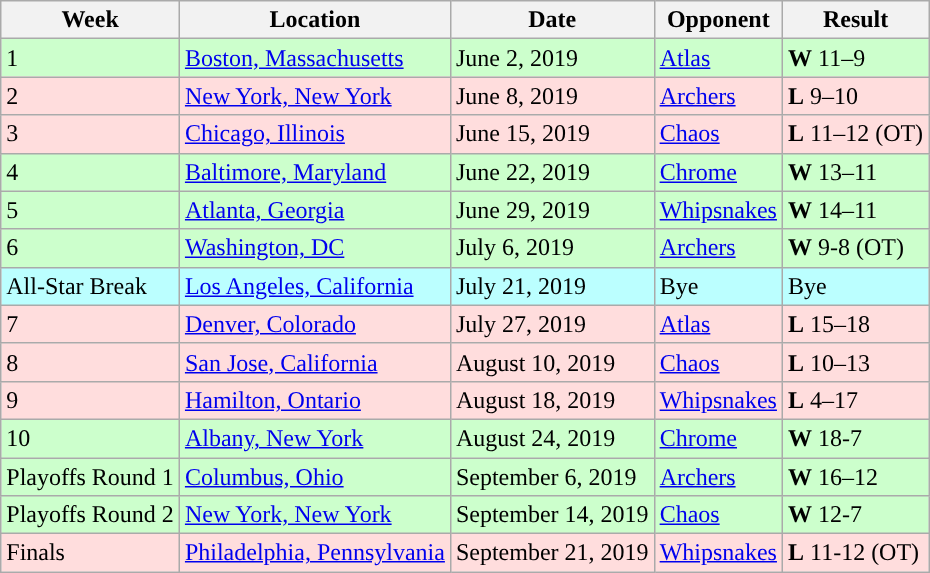<table class="wikitable">
<tr>
<th>Week</th>
<th>Location</th>
<th>Date</th>
<th>Opponent</th>
<th>Result</th>
</tr>
<tr bgcolor="#CCFFCC">
<td>1</td>
<td><a href='#'>Boston, Massachusetts</a></td>
<td>June 2, 2019</td>
<td><a href='#'>Atlas</a></td>
<td><strong>W</strong> 11–9</td>
</tr>
<tr bgcolor="#FFDDDD">
<td>2</td>
<td><a href='#'>New York, New York</a></td>
<td>June 8, 2019</td>
<td><a href='#'>Archers</a></td>
<td><strong>L</strong> 9–10</td>
</tr>
<tr bgcolor="#FFDDDD">
<td>3</td>
<td><a href='#'>Chicago, Illinois</a></td>
<td>June 15, 2019</td>
<td><a href='#'>Chaos</a></td>
<td><strong>L</strong> 11–12 (OT)</td>
</tr>
<tr bgcolor="#CCFFCC">
<td>4</td>
<td><a href='#'>Baltimore, Maryland</a></td>
<td>June 22, 2019</td>
<td><a href='#'>Chrome</a></td>
<td><strong>W</strong> 13–11</td>
</tr>
<tr bgcolor="#CCFFCC">
<td>5</td>
<td><a href='#'>Atlanta, Georgia</a></td>
<td>June 29, 2019</td>
<td><a href='#'>Whipsnakes</a></td>
<td><strong>W</strong> 14–11</td>
</tr>
<tr bgcolor="#CCFFCC">
<td>6</td>
<td><a href='#'>Washington, DC</a></td>
<td>July 6, 2019</td>
<td><a href='#'>Archers</a></td>
<td><strong>W</strong> 9-8 (OT)</td>
</tr>
<tr style=background:#bff>
<td>All-Star Break</td>
<td><a href='#'>Los Angeles, California</a></td>
<td>July 21, 2019</td>
<td>Bye</td>
<td>Bye</td>
</tr>
<tr bgcolor="#FFDDDD">
<td>7</td>
<td><a href='#'>Denver, Colorado</a></td>
<td>July 27, 2019</td>
<td><a href='#'>Atlas</a></td>
<td><strong>L</strong> 15–18</td>
</tr>
<tr bgcolor="#FFDDDD">
<td>8</td>
<td><a href='#'>San Jose, California</a></td>
<td>August 10, 2019</td>
<td><a href='#'>Chaos</a></td>
<td><strong>L</strong> 10–13</td>
</tr>
<tr bgcolor="#FFDDDD">
<td>9</td>
<td><a href='#'>Hamilton, Ontario</a></td>
<td>August 18, 2019</td>
<td><a href='#'>Whipsnakes</a></td>
<td><strong>L</strong> 4–17</td>
</tr>
<tr bgcolor="#CCFFCC">
<td>10</td>
<td><a href='#'>Albany, New York</a></td>
<td>August 24, 2019</td>
<td><a href='#'>Chrome</a></td>
<td><strong>W</strong> 18-7</td>
</tr>
<tr bgcolor="#CCFFCC">
<td>Playoffs Round 1</td>
<td><a href='#'>Columbus, Ohio</a></td>
<td>September 6, 2019</td>
<td><a href='#'>Archers</a></td>
<td><strong>W</strong> 16–12</td>
</tr>
<tr bgcolor="#CCFFCC">
<td>Playoffs Round 2</td>
<td><a href='#'>New York, New York</a></td>
<td>September 14, 2019</td>
<td><a href='#'>Chaos</a></td>
<td><strong>W</strong> 12-7</td>
</tr>
<tr bgcolor="#FFDDDD">
<td>Finals</td>
<td><a href='#'>Philadelphia, Pennsylvania</a></td>
<td>September 21, 2019</td>
<td><a href='#'>Whipsnakes</a></td>
<td><strong>L</strong> 11-12 (OT)</td>
</tr>
</table>
